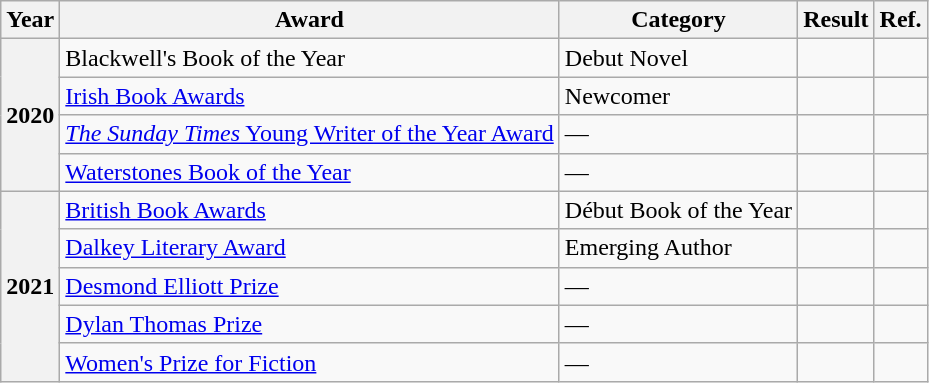<table class="wikitable sortable">
<tr>
<th>Year</th>
<th>Award</th>
<th>Category</th>
<th>Result</th>
<th>Ref.</th>
</tr>
<tr>
<th rowspan=4>2020</th>
<td>Blackwell's Book of the Year</td>
<td>Debut Novel</td>
<td></td>
<td></td>
</tr>
<tr>
<td><a href='#'>Irish Book Awards</a></td>
<td>Newcomer</td>
<td></td>
<td></td>
</tr>
<tr>
<td><a href='#'><em>The Sunday Times</em> Young Writer of the Year Award</a></td>
<td>—</td>
<td></td>
<td></td>
</tr>
<tr>
<td><a href='#'>Waterstones Book of the Year</a></td>
<td>—</td>
<td></td>
<td></td>
</tr>
<tr>
<th rowspan="5">2021</th>
<td><a href='#'>British Book Awards</a></td>
<td>Début Book of the Year</td>
<td></td>
<td></td>
</tr>
<tr>
<td><a href='#'>Dalkey Literary Award</a></td>
<td>Emerging Author</td>
<td></td>
<td></td>
</tr>
<tr>
<td><a href='#'>Desmond Elliott Prize</a></td>
<td>—</td>
<td></td>
<td></td>
</tr>
<tr>
<td><a href='#'>Dylan Thomas Prize</a></td>
<td>—</td>
<td></td>
<td></td>
</tr>
<tr>
<td><a href='#'>Women's Prize for Fiction</a></td>
<td>—</td>
<td></td>
<td></td>
</tr>
</table>
